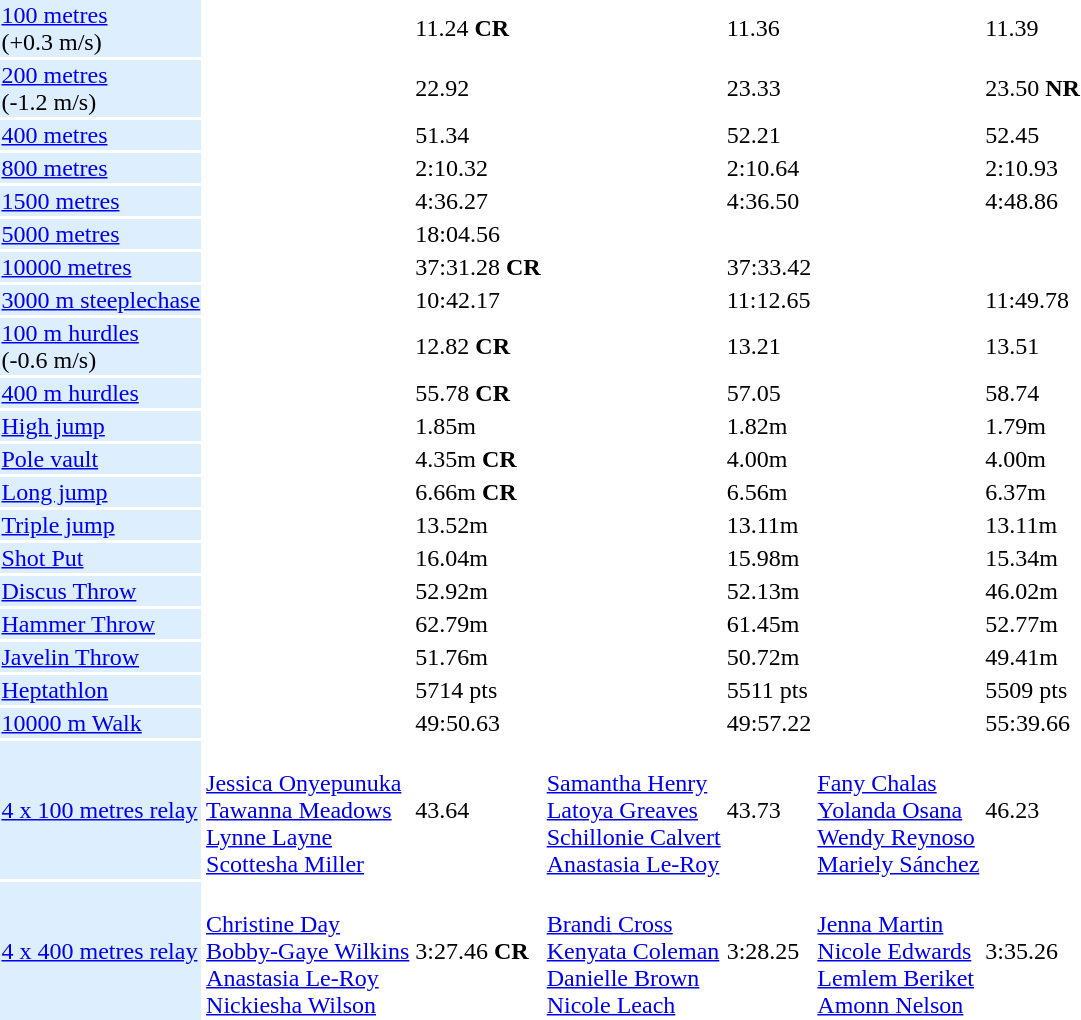<table>
<tr>
<td bgcolor = DDEEFF><a href='#'>100 metres</a> <br> (+0.3 m/s)</td>
<td></td>
<td>11.24 <strong>CR</strong></td>
<td></td>
<td>11.36</td>
<td></td>
<td>11.39</td>
</tr>
<tr>
<td bgcolor = DDEEFF><a href='#'>200 metres</a> <br> (-1.2 m/s)</td>
<td></td>
<td>22.92</td>
<td></td>
<td>23.33</td>
<td></td>
<td>23.50 <strong>NR</strong></td>
</tr>
<tr>
<td bgcolor = DDEEFF><a href='#'>400 metres</a></td>
<td></td>
<td>51.34</td>
<td></td>
<td>52.21</td>
<td></td>
<td>52.45</td>
</tr>
<tr>
<td bgcolor = DDEEFF><a href='#'>800 metres</a></td>
<td></td>
<td>2:10.32</td>
<td></td>
<td>2:10.64</td>
<td></td>
<td>2:10.93</td>
</tr>
<tr>
<td bgcolor = DDEEFF><a href='#'>1500 metres</a></td>
<td></td>
<td>4:36.27</td>
<td></td>
<td>4:36.50</td>
<td></td>
<td>4:48.86</td>
</tr>
<tr>
<td bgcolor = DDEEFF><a href='#'>5000 metres</a></td>
<td></td>
<td>18:04.56</td>
<td></td>
<td></td>
<td></td>
<td></td>
</tr>
<tr>
<td bgcolor = DDEEFF><a href='#'>10000 metres</a></td>
<td></td>
<td>37:31.28 <strong>CR</strong></td>
<td></td>
<td>37:33.42</td>
<td></td>
<td></td>
</tr>
<tr>
<td bgcolor = DDEEFF><a href='#'>3000 m steeplechase</a></td>
<td></td>
<td>10:42.17</td>
<td></td>
<td>11:12.65</td>
<td></td>
<td>11:49.78</td>
</tr>
<tr>
<td bgcolor = DDEEFF><a href='#'>100 m hurdles</a> <br> (-0.6 m/s)</td>
<td></td>
<td>12.82 <strong>CR</strong></td>
<td></td>
<td>13.21</td>
<td></td>
<td>13.51</td>
</tr>
<tr>
<td bgcolor = DDEEFF><a href='#'>400 m hurdles</a></td>
<td></td>
<td>55.78 <strong>CR</strong></td>
<td></td>
<td>57.05</td>
<td></td>
<td>58.74</td>
</tr>
<tr>
<td bgcolor = DDEEFF><a href='#'>High jump</a></td>
<td></td>
<td>1.85m</td>
<td></td>
<td>1.82m</td>
<td></td>
<td>1.79m</td>
</tr>
<tr>
<td bgcolor = DDEEFF><a href='#'>Pole vault</a></td>
<td></td>
<td>4.35m <strong>CR</strong></td>
<td></td>
<td>4.00m</td>
<td></td>
<td>4.00m</td>
</tr>
<tr>
<td bgcolor = DDEEFF><a href='#'>Long jump</a></td>
<td></td>
<td>6.66m <strong>CR</strong></td>
<td></td>
<td>6.56m</td>
<td></td>
<td>6.37m</td>
</tr>
<tr>
<td bgcolor = DDEEFF><a href='#'>Triple jump</a></td>
<td></td>
<td>13.52m</td>
<td></td>
<td>13.11m</td>
<td></td>
<td>13.11m</td>
</tr>
<tr>
<td bgcolor = DDEEFF><a href='#'>Shot Put</a></td>
<td></td>
<td>16.04m</td>
<td></td>
<td>15.98m</td>
<td></td>
<td>15.34m</td>
</tr>
<tr>
<td bgcolor = DDEEFF><a href='#'>Discus Throw</a></td>
<td></td>
<td>52.92m</td>
<td></td>
<td>52.13m</td>
<td></td>
<td>46.02m</td>
</tr>
<tr>
<td bgcolor = DDEEFF><a href='#'>Hammer Throw</a></td>
<td></td>
<td>62.79m</td>
<td></td>
<td>61.45m</td>
<td></td>
<td>52.77m</td>
</tr>
<tr>
<td bgcolor = DDEEFF><a href='#'>Javelin Throw</a></td>
<td></td>
<td>51.76m</td>
<td></td>
<td>50.72m</td>
<td></td>
<td>49.41m</td>
</tr>
<tr>
<td bgcolor = DDEEFF><a href='#'>Heptathlon</a></td>
<td></td>
<td>5714 pts</td>
<td></td>
<td>5511 pts</td>
<td></td>
<td>5509 pts</td>
</tr>
<tr>
<td bgcolor = DDEEFF><a href='#'>10000 m Walk</a></td>
<td></td>
<td>49:50.63</td>
<td></td>
<td>49:57.22</td>
<td></td>
<td>55:39.66</td>
</tr>
<tr>
<td bgcolor = DDEEFF><a href='#'>4 x 100 metres relay</a></td>
<td>  <br> <a href='#'>Jessica Onyepunuka</a> <br> <a href='#'>Tawanna Meadows</a> <br> <a href='#'>Lynne Layne</a> <br> <a href='#'>Scottesha Miller</a></td>
<td>43.64</td>
<td>  <br> <a href='#'>Samantha Henry</a> <br> <a href='#'>Latoya Greaves</a> <br> <a href='#'>Schillonie Calvert</a> <br> <a href='#'>Anastasia Le-Roy</a></td>
<td>43.73</td>
<td>  <br> <a href='#'>Fany Chalas</a> <br> <a href='#'>Yolanda Osana</a> <br> <a href='#'>Wendy Reynoso</a> <br> <a href='#'>Mariely Sánchez</a></td>
<td>46.23</td>
</tr>
<tr>
<td bgcolor = DDEEFF><a href='#'>4 x 400 metres relay</a></td>
<td>  <br> <a href='#'>Christine Day</a> <br> <a href='#'>Bobby-Gaye Wilkins</a> <br> <a href='#'>Anastasia Le-Roy</a> <br> <a href='#'>Nickiesha Wilson</a></td>
<td>3:27.46 <strong>CR</strong></td>
<td>  <br> <a href='#'>Brandi Cross</a> <br> <a href='#'>Kenyata Coleman</a> <br> <a href='#'>Danielle Brown</a> <br> <a href='#'>Nicole Leach</a></td>
<td>3:28.25</td>
<td>  <br> <a href='#'>Jenna Martin</a> <br> <a href='#'>Nicole Edwards</a> <br> <a href='#'>Lemlem Beriket</a> <br> <a href='#'>Amonn Nelson</a></td>
<td>3:35.26</td>
</tr>
</table>
